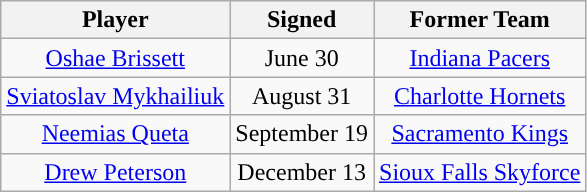<table class="wikitable sortable sortable" style="text-align: center">
<tr>
<th>Player</th>
<th>Signed</th>
<th>Former Team</th>
</tr>
<tr>
<td><a href='#'>Oshae Brissett</a></td>
<td>June 30</td>
<td><a href='#'>Indiana Pacers</a></td>
</tr>
<tr>
<td><a href='#'>Sviatoslav Mykhailiuk</a></td>
<td>August 31</td>
<td><a href='#'>Charlotte Hornets</a></td>
</tr>
<tr>
<td><a href='#'>Neemias Queta</a></td>
<td>September 19</td>
<td><a href='#'>Sacramento Kings</a></td>
</tr>
<tr>
<td><a href='#'>Drew Peterson</a></td>
<td>December 13</td>
<td><a href='#'>Sioux Falls Skyforce</a></td>
</tr>
</table>
